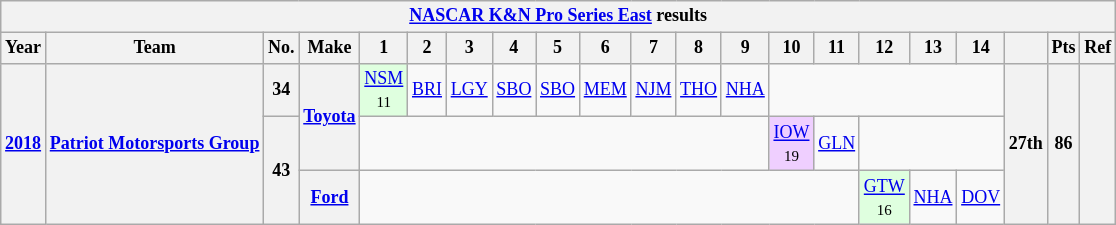<table class="wikitable" style="text-align:center; font-size:75%">
<tr>
<th colspan="21"><a href='#'>NASCAR K&N Pro Series East</a> results</th>
</tr>
<tr>
<th>Year</th>
<th>Team</th>
<th>No.</th>
<th>Make</th>
<th>1</th>
<th>2</th>
<th>3</th>
<th>4</th>
<th>5</th>
<th>6</th>
<th>7</th>
<th>8</th>
<th>9</th>
<th>10</th>
<th>11</th>
<th>12</th>
<th>13</th>
<th>14</th>
<th></th>
<th>Pts</th>
<th>Ref</th>
</tr>
<tr>
<th rowspan=3><a href='#'>2018</a></th>
<th rowspan=3><a href='#'>Patriot Motorsports Group</a></th>
<th>34</th>
<th rowspan=2><a href='#'>Toyota</a></th>
<td style="background-color:#DFFFDF"><a href='#'>NSM</a><br><small>11</small></td>
<td><a href='#'>BRI</a></td>
<td><a href='#'>LGY</a></td>
<td><a href='#'>SBO</a></td>
<td><a href='#'>SBO</a></td>
<td><a href='#'>MEM</a></td>
<td><a href='#'>NJM</a></td>
<td><a href='#'>THO</a></td>
<td><a href='#'>NHA</a></td>
<td colspan=5></td>
<th rowspan=3>27th</th>
<th rowspan=3>86</th>
<th rowspan=3></th>
</tr>
<tr>
<th rowspan=2>43</th>
<td colspan=9></td>
<td style="background-color:#EFCFFF"><a href='#'>IOW</a><br><small>19</small></td>
<td><a href='#'>GLN</a></td>
<td colspan=3></td>
</tr>
<tr>
<th><a href='#'>Ford</a></th>
<td colspan=11></td>
<td style="background:#DFFFDF;"><a href='#'>GTW</a><br><small>16</small></td>
<td><a href='#'>NHA</a></td>
<td><a href='#'>DOV</a></td>
</tr>
</table>
